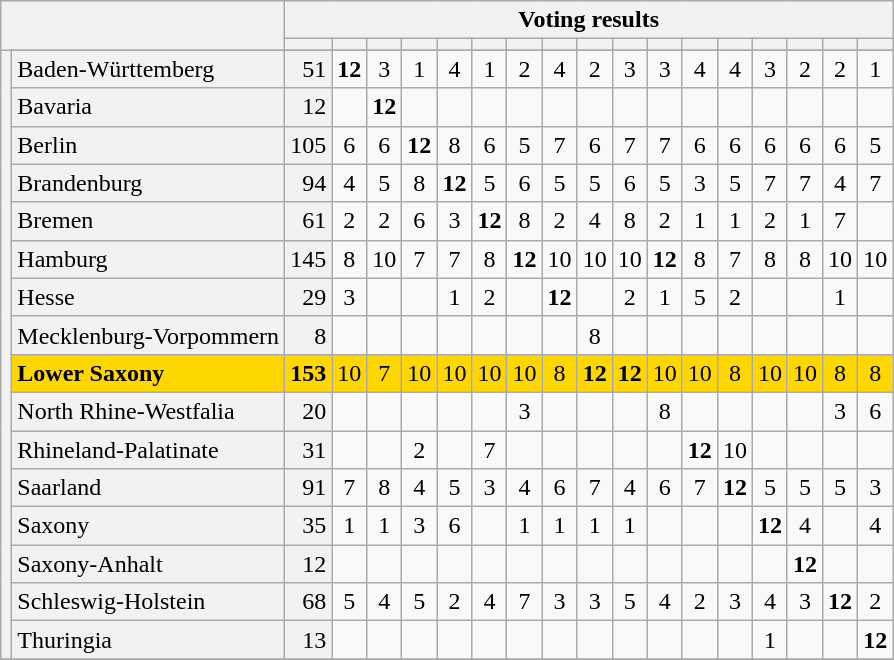<table class="wikitable" border="1" style="text-align:center;">
<tr>
<th colspan="2" rowspan="2"></th>
<th colspan="43">Voting results</th>
</tr>
<tr>
<th style="vertical-align: bottom;"></th>
<th style="vertical-align: bottom;"></th>
<th style="vertical-align: bottom;"></th>
<th style="vertical-align: bottom;"></th>
<th style="vertical-align: bottom;"></th>
<th style="vertical-align: bottom;"></th>
<th style="vertical-align: bottom;"></th>
<th style="vertical-align: bottom;"></th>
<th style="vertical-align: bottom;"></th>
<th style="vertical-align: bottom;"></th>
<th style="vertical-align: bottom;"></th>
<th style="vertical-align: bottom;"></th>
<th style="vertical-align: bottom;"></th>
<th style="vertical-align: bottom;"></th>
<th style="vertical-align: bottom;"></th>
<th style="vertical-align: bottom;"></th>
<th style="vertical-align: bottom;"></th>
</tr>
<tr>
<th rowspan="17"></th>
</tr>
<tr>
<td style="text-align:left; background:#f2f2f2;">Baden-Württemberg</td>
<td style="text-align:right; background:#f2f2f2;">51</td>
<td><strong>12</strong></td>
<td>3</td>
<td>1</td>
<td>4</td>
<td>1</td>
<td>2</td>
<td>4</td>
<td>2</td>
<td>3</td>
<td>3</td>
<td>4</td>
<td>4</td>
<td>3</td>
<td>2</td>
<td>2</td>
<td>1</td>
</tr>
<tr>
<td style="text-align:left; background:#f2f2f2;">Bavaria</td>
<td style="text-align:right; background:#f2f2f2;">12</td>
<td></td>
<td><strong>12</strong></td>
<td></td>
<td></td>
<td></td>
<td></td>
<td></td>
<td></td>
<td></td>
<td></td>
<td></td>
<td></td>
<td></td>
<td></td>
<td></td>
<td></td>
</tr>
<tr>
<td style="text-align:left; background:#f2f2f2;">Berlin</td>
<td style="text-align:right; background:#f2f2f2;">105</td>
<td>6</td>
<td>6</td>
<td><strong>12</strong></td>
<td>8</td>
<td>6</td>
<td>5</td>
<td>7</td>
<td>6</td>
<td>7</td>
<td>7</td>
<td>6</td>
<td>6</td>
<td>6</td>
<td>6</td>
<td>6</td>
<td>5</td>
</tr>
<tr>
<td style="text-align:left; background:#f2f2f2;">Brandenburg</td>
<td style="text-align:right; background:#f2f2f2;">94</td>
<td>4</td>
<td>5</td>
<td>8</td>
<td><strong>12</strong></td>
<td>5</td>
<td>6</td>
<td>5</td>
<td>5</td>
<td>6</td>
<td>5</td>
<td>3</td>
<td>5</td>
<td>7</td>
<td>7</td>
<td>4</td>
<td>7</td>
</tr>
<tr>
<td style="text-align:left; background:#f2f2f2;">Bremen</td>
<td style="text-align:right; background:#f2f2f2;">61</td>
<td>2</td>
<td>2</td>
<td>6</td>
<td>3</td>
<td><strong>12</strong></td>
<td>8</td>
<td>2</td>
<td>4</td>
<td>8</td>
<td>2</td>
<td>1</td>
<td>1</td>
<td>2</td>
<td>1</td>
<td>7</td>
<td></td>
</tr>
<tr>
<td style="text-align:left; background:#f2f2f2;">Hamburg</td>
<td style="text-align:right; background:#f2f2f2;">145</td>
<td>8</td>
<td>10</td>
<td>7</td>
<td>7</td>
<td>8</td>
<td><strong>12</strong></td>
<td>10</td>
<td>10</td>
<td>10</td>
<td><strong>12</strong></td>
<td>8</td>
<td>7</td>
<td>8</td>
<td>8</td>
<td>10</td>
<td>10</td>
</tr>
<tr>
<td style="text-align:left; background:#f2f2f2;">Hesse</td>
<td style="text-align:right; background:#f2f2f2;">29</td>
<td>3</td>
<td></td>
<td></td>
<td>1</td>
<td>2</td>
<td></td>
<td><strong>12</strong></td>
<td></td>
<td>2</td>
<td>1</td>
<td>5</td>
<td>2</td>
<td></td>
<td></td>
<td>1</td>
<td></td>
</tr>
<tr>
<td style="text-align:left; background:#f2f2f2;">Mecklenburg-Vorpommern</td>
<td style="text-align:right; background:#f2f2f2;">8</td>
<td></td>
<td></td>
<td></td>
<td></td>
<td></td>
<td></td>
<td></td>
<td>8</td>
<td></td>
<td></td>
<td></td>
<td></td>
<td></td>
<td></td>
<td></td>
<td></td>
</tr>
<tr style="background: gold;">
<td style="text-align:left;"><strong>Lower Saxony</strong></td>
<td style="text-align:right;"><strong>153</strong></td>
<td>10</td>
<td>7</td>
<td>10</td>
<td>10</td>
<td>10</td>
<td>10</td>
<td>8</td>
<td><strong>12</strong></td>
<td><strong>12</strong></td>
<td>10</td>
<td>10</td>
<td>8</td>
<td>10</td>
<td>10</td>
<td>8</td>
<td>8</td>
</tr>
<tr>
<td style="text-align:left; background:#f2f2f2;">North Rhine-Westfalia</td>
<td style="text-align:right; background:#f2f2f2;">20</td>
<td></td>
<td></td>
<td></td>
<td></td>
<td></td>
<td>3</td>
<td></td>
<td></td>
<td></td>
<td>8</td>
<td></td>
<td></td>
<td></td>
<td></td>
<td>3</td>
<td>6</td>
</tr>
<tr>
<td style="text-align:left; background:#f2f2f2;;">Rhineland-Palatinate</td>
<td style="text-align:right; background:#f2f2f2;;">31</td>
<td></td>
<td></td>
<td>2</td>
<td></td>
<td>7</td>
<td></td>
<td></td>
<td></td>
<td></td>
<td></td>
<td><strong>12</strong></td>
<td>10</td>
<td></td>
<td></td>
<td></td>
<td></td>
</tr>
<tr>
<td style="text-align:left; background:#f2f2f2;">Saarland</td>
<td style="text-align:right; background:#f2f2f2;">91</td>
<td>7</td>
<td>8</td>
<td>4</td>
<td>5</td>
<td>3</td>
<td>4</td>
<td>6</td>
<td>7</td>
<td>4</td>
<td>6</td>
<td>7</td>
<td><strong>12</strong></td>
<td>5</td>
<td>5</td>
<td>5</td>
<td>3</td>
</tr>
<tr>
<td style="text-align:left; background:#f2f2f2;">Saxony</td>
<td style="text-align:right; background:#f2f2f2;">35</td>
<td>1</td>
<td>1</td>
<td>3</td>
<td>6</td>
<td></td>
<td>1</td>
<td>1</td>
<td>1</td>
<td>1</td>
<td></td>
<td></td>
<td></td>
<td><strong>12</strong></td>
<td>4</td>
<td></td>
<td>4</td>
</tr>
<tr>
<td style="text-align:left; background:#f2f2f2;">Saxony-Anhalt</td>
<td style="text-align:right; background:#f2f2f2;">12</td>
<td></td>
<td></td>
<td></td>
<td></td>
<td></td>
<td></td>
<td></td>
<td></td>
<td></td>
<td></td>
<td></td>
<td></td>
<td></td>
<td><strong>12</strong></td>
<td></td>
<td></td>
</tr>
<tr>
<td style="text-align:left; background:#f2f2f2;">Schleswig-Holstein</td>
<td style="text-align:right; background:#f2f2f2;">68</td>
<td>5</td>
<td>4</td>
<td>5</td>
<td>2</td>
<td>4</td>
<td>7</td>
<td>3</td>
<td>3</td>
<td>5</td>
<td>4</td>
<td>2</td>
<td>3</td>
<td>4</td>
<td>3</td>
<td><strong>12</strong></td>
<td>2</td>
</tr>
<tr>
<td style="text-align:left; background:#f2f2f2;">Thuringia</td>
<td style="text-align:right; background:#f2f2f2;">13</td>
<td></td>
<td></td>
<td></td>
<td></td>
<td></td>
<td></td>
<td></td>
<td></td>
<td></td>
<td></td>
<td></td>
<td></td>
<td>1</td>
<td></td>
<td></td>
<td><strong>12</strong></td>
</tr>
<tr>
</tr>
</table>
